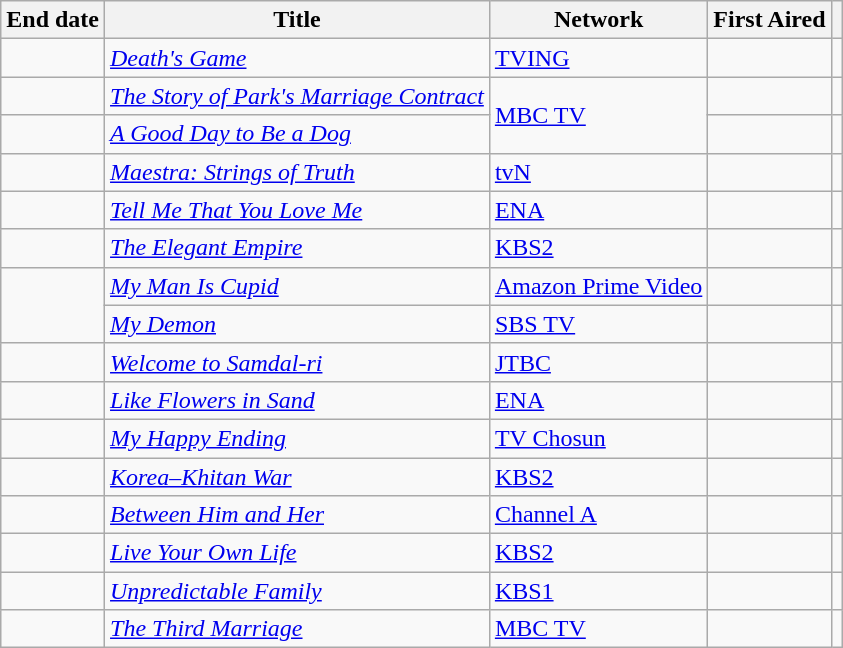<table class="wikitable sortable">
<tr>
<th scope="col">End date</th>
<th scope="col">Title</th>
<th scope="col">Network</th>
<th scope="col">First Aired</th>
<th class="unsortable" scope="col"></th>
</tr>
<tr>
<td></td>
<td><em><a href='#'>Death's Game</a></em></td>
<td><a href='#'>TVING</a></td>
<td></td>
<td style="text-align:center"></td>
</tr>
<tr>
<td></td>
<td><em><a href='#'>The Story of Park's Marriage Contract</a></em></td>
<td rowspan="2"><a href='#'>MBC TV</a></td>
<td></td>
<td style="text-align:center"></td>
</tr>
<tr>
<td></td>
<td><em><a href='#'>A Good Day to Be a Dog</a></em></td>
<td></td>
<td style="text-align:center"></td>
</tr>
<tr>
<td></td>
<td><em><a href='#'>Maestra: Strings of Truth</a></em></td>
<td><a href='#'>tvN</a></td>
<td></td>
<td style="text-align:center"></td>
</tr>
<tr>
<td></td>
<td><em><a href='#'>Tell Me That You Love Me</a></em></td>
<td><a href='#'>ENA</a></td>
<td></td>
<td style="text-align:center"></td>
</tr>
<tr>
<td></td>
<td><em><a href='#'>The Elegant Empire</a></em></td>
<td><a href='#'>KBS2</a></td>
<td></td>
<td style="text-align:center"></td>
</tr>
<tr>
<td rowspan="2"></td>
<td><em><a href='#'>My Man Is Cupid</a></em></td>
<td><a href='#'>Amazon Prime Video</a></td>
<td></td>
<td style="text-align:center"></td>
</tr>
<tr>
<td><em><a href='#'>My Demon</a></em></td>
<td><a href='#'>SBS TV</a></td>
<td></td>
<td style="text-align:center"></td>
</tr>
<tr>
<td></td>
<td><em><a href='#'>Welcome to Samdal-ri</a></em></td>
<td><a href='#'>JTBC</a></td>
<td></td>
<td style="text-align:center"></td>
</tr>
<tr>
<td></td>
<td><em><a href='#'>Like Flowers in Sand</a></em></td>
<td><a href='#'>ENA</a></td>
<td></td>
<td style="text-align:center"></td>
</tr>
<tr>
<td></td>
<td><em><a href='#'>My Happy Ending</a></em></td>
<td><a href='#'>TV Chosun</a></td>
<td></td>
<td style="text-align:center"></td>
</tr>
<tr>
<td></td>
<td><em><a href='#'>Korea–Khitan War</a></em></td>
<td><a href='#'>KBS2</a></td>
<td></td>
<td style="text-align:center"></td>
</tr>
<tr>
<td></td>
<td><em><a href='#'>Between Him and Her</a></em></td>
<td><a href='#'>Channel A</a></td>
<td></td>
<td style="text-align:center"></td>
</tr>
<tr>
<td></td>
<td><em><a href='#'>Live Your Own Life</a></em></td>
<td><a href='#'>KBS2</a></td>
<td></td>
<td style="text-align:center"></td>
</tr>
<tr>
<td></td>
<td><em><a href='#'>Unpredictable Family</a></em></td>
<td><a href='#'>KBS1</a></td>
<td></td>
<td style="text-align:center"></td>
</tr>
<tr>
<td></td>
<td><em><a href='#'>The Third Marriage</a></em></td>
<td><a href='#'>MBC TV</a></td>
<td></td>
<td style="text-align:center"></td>
</tr>
</table>
